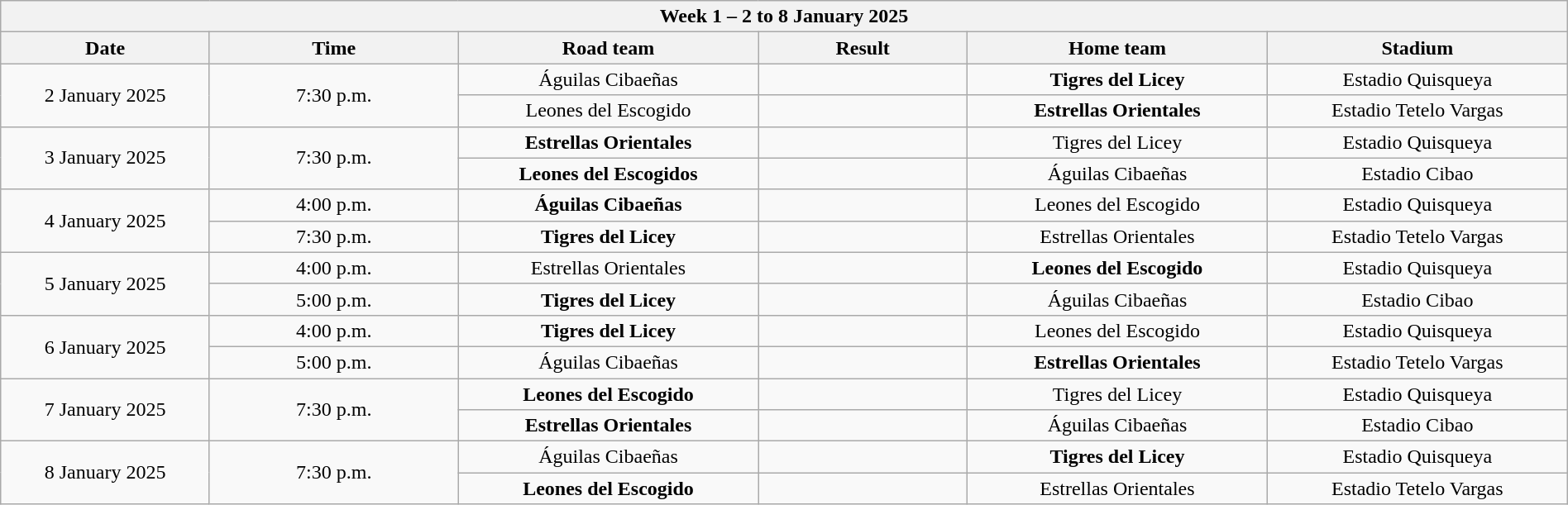<table class="wikitable collapsible collapsed" style="font-size: 100%; text-align: center; width: 100%;">
<tr>
<th colspan="6" style="with: 100%;" align=center>Week 1 – 2 to 8 January 2025</th>
</tr>
<tr>
<th width="50">Date</th>
<th width="50">Time</th>
<th width="75">Road team</th>
<th width="50">Result</th>
<th width="75">Home team</th>
<th width="75">Stadium</th>
</tr>
<tr>
<td rowspan="2">2 January 2025</td>
<td rowspan="2">7:30 p.m.</td>
<td>Águilas Cibaeñas</td>
<td></td>
<td><strong>Tigres del Licey</strong></td>
<td>Estadio Quisqueya</td>
</tr>
<tr>
<td>Leones del Escogido</td>
<td></td>
<td><strong>Estrellas Orientales</strong></td>
<td>Estadio Tetelo Vargas</td>
</tr>
<tr>
<td rowspan="2">3 January 2025</td>
<td rowspan="2">7:30 p.m.</td>
<td><strong>Estrellas Orientales</strong></td>
<td></td>
<td>Tigres del Licey</td>
<td>Estadio Quisqueya</td>
</tr>
<tr>
<td><strong>Leones del Escogidos</strong></td>
<td></td>
<td>Águilas Cibaeñas</td>
<td>Estadio Cibao</td>
</tr>
<tr>
<td rowspan="2">4 January 2025</td>
<td>4:00 p.m.</td>
<td><strong>Águilas Cibaeñas</strong></td>
<td></td>
<td>Leones del Escogido</td>
<td>Estadio Quisqueya</td>
</tr>
<tr>
<td>7:30 p.m.</td>
<td><strong>Tigres del Licey</strong></td>
<td></td>
<td>Estrellas Orientales</td>
<td>Estadio Tetelo Vargas</td>
</tr>
<tr>
<td rowspan="2">5 January 2025</td>
<td>4:00 p.m.</td>
<td>Estrellas Orientales</td>
<td></td>
<td><strong>Leones del Escogido</strong></td>
<td>Estadio Quisqueya</td>
</tr>
<tr>
<td>5:00 p.m.</td>
<td><strong>Tigres del Licey</strong></td>
<td></td>
<td>Águilas Cibaeñas</td>
<td>Estadio Cibao</td>
</tr>
<tr>
<td rowspan="2">6 January 2025</td>
<td>4:00 p.m.</td>
<td><strong>Tigres del Licey</strong></td>
<td></td>
<td>Leones del Escogido</td>
<td>Estadio Quisqueya</td>
</tr>
<tr>
<td>5:00 p.m.</td>
<td>Águilas Cibaeñas</td>
<td></td>
<td><strong>Estrellas Orientales</strong></td>
<td>Estadio Tetelo Vargas</td>
</tr>
<tr>
<td rowspan="2">7 January 2025</td>
<td rowspan="2">7:30 p.m.</td>
<td><strong>Leones del Escogido</strong></td>
<td></td>
<td>Tigres del Licey</td>
<td>Estadio Quisqueya</td>
</tr>
<tr>
<td><strong>Estrellas Orientales</strong></td>
<td></td>
<td>Águilas Cibaeñas</td>
<td>Estadio Cibao</td>
</tr>
<tr>
<td rowspan="2">8 January 2025</td>
<td rowspan="2">7:30 p.m.</td>
<td>Águilas Cibaeñas</td>
<td></td>
<td><strong>Tigres del Licey</strong></td>
<td>Estadio Quisqueya</td>
</tr>
<tr>
<td><strong>Leones del Escogido</strong></td>
<td></td>
<td>Estrellas Orientales</td>
<td>Estadio Tetelo Vargas</td>
</tr>
</table>
